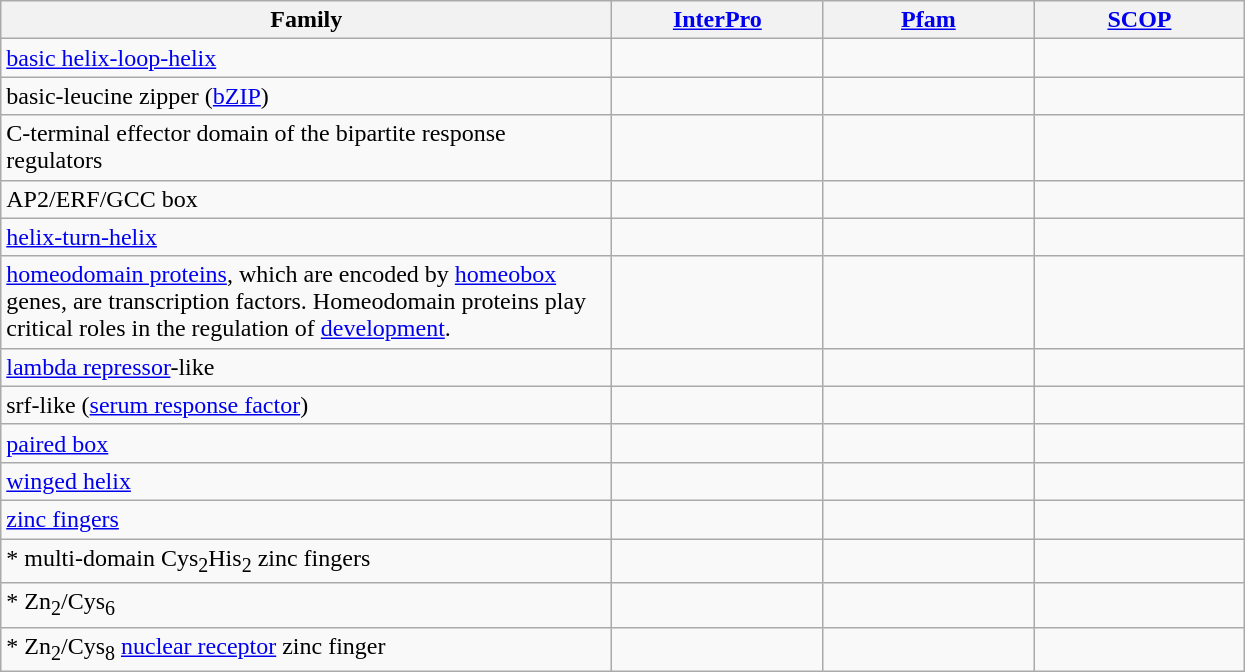<table class="wikitable">
<tr>
<th style="width:300pt;">Family</th>
<th style="width:100pt;"><a href='#'>InterPro</a></th>
<th style="width:100pt;"><a href='#'>Pfam</a></th>
<th style="width:100pt;"><a href='#'>SCOP</a></th>
</tr>
<tr>
<td><a href='#'>basic helix-loop-helix</a></td>
<td></td>
<td></td>
<td></td>
</tr>
<tr>
<td>basic-leucine zipper (<a href='#'>bZIP</a>)</td>
<td></td>
<td></td>
<td></td>
</tr>
<tr>
<td>C-terminal effector domain of the bipartite response regulators</td>
<td></td>
<td></td>
<td></td>
</tr>
<tr>
<td>AP2/ERF/GCC box</td>
<td></td>
<td></td>
<td></td>
</tr>
<tr>
<td><a href='#'>helix-turn-helix</a></td>
<td></td>
<td></td>
<td></td>
</tr>
<tr>
<td><a href='#'>homeodomain proteins</a>, which are encoded by <a href='#'>homeobox</a> genes, are transcription factors.  Homeodomain proteins play critical roles in the regulation of <a href='#'>development</a>.</td>
<td></td>
<td></td>
<td></td>
</tr>
<tr>
<td><a href='#'>lambda repressor</a>-like</td>
<td></td>
<td></td>
<td></td>
</tr>
<tr>
<td>srf-like (<a href='#'>serum response factor</a>)</td>
<td></td>
<td></td>
<td></td>
</tr>
<tr>
<td><a href='#'>paired box</a></td>
<td></td>
<td></td>
<td></td>
</tr>
<tr>
<td><a href='#'>winged helix</a></td>
<td></td>
<td></td>
<td></td>
</tr>
<tr>
<td><a href='#'>zinc fingers</a></td>
<td></td>
<td></td>
<td></td>
</tr>
<tr>
<td>* multi-domain Cys<sub>2</sub>His<sub>2</sub> zinc fingers</td>
<td></td>
<td></td>
<td></td>
</tr>
<tr>
<td>* Zn<sub>2</sub>/Cys<sub>6</sub></td>
<td></td>
<td></td>
<td></td>
</tr>
<tr>
<td>* Zn<sub>2</sub>/Cys<sub>8</sub> <a href='#'>nuclear receptor</a> zinc finger</td>
<td></td>
<td></td>
<td></td>
</tr>
</table>
